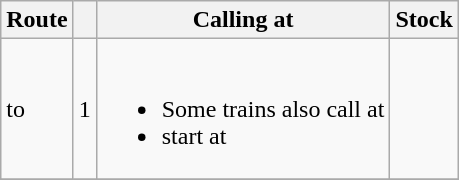<table class="wikitable">
<tr>
<th>Route</th>
<th></th>
<th>Calling at</th>
<th>Stock</th>
</tr>
<tr>
<td> to </td>
<td>1</td>
<td><br><ul><li>Some trains also call at </li><li> start at </li></ul></td>
<td align="center"></td>
</tr>
<tr>
</tr>
</table>
